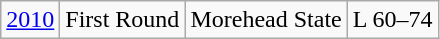<table class=wikitable style="text-align:center">
<tr>
<td><a href='#'>2010</a></td>
<td>First Round</td>
<td>Morehead State</td>
<td>L 60–74</td>
</tr>
</table>
